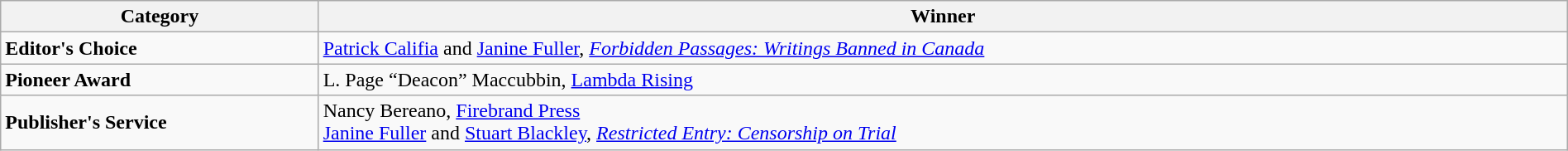<table class="wikitable" width="100%">
<tr>
<th>Category</th>
<th>Winner</th>
</tr>
<tr>
<td><strong>Editor's Choice</strong></td>
<td><a href='#'>Patrick Califia</a> and <a href='#'>Janine Fuller</a>, <em><a href='#'>Forbidden Passages: Writings Banned in Canada</a></em></td>
</tr>
<tr>
<td><strong>Pioneer Award</strong></td>
<td>L. Page “Deacon” Maccubbin, <a href='#'>Lambda Rising</a></td>
</tr>
<tr>
<td><strong>Publisher's Service</strong></td>
<td>Nancy Bereano, <a href='#'>Firebrand Press</a><br><a href='#'>Janine Fuller</a> and <a href='#'>Stuart Blackley</a>, <em><a href='#'>Restricted Entry: Censorship on Trial</a></em></td>
</tr>
</table>
